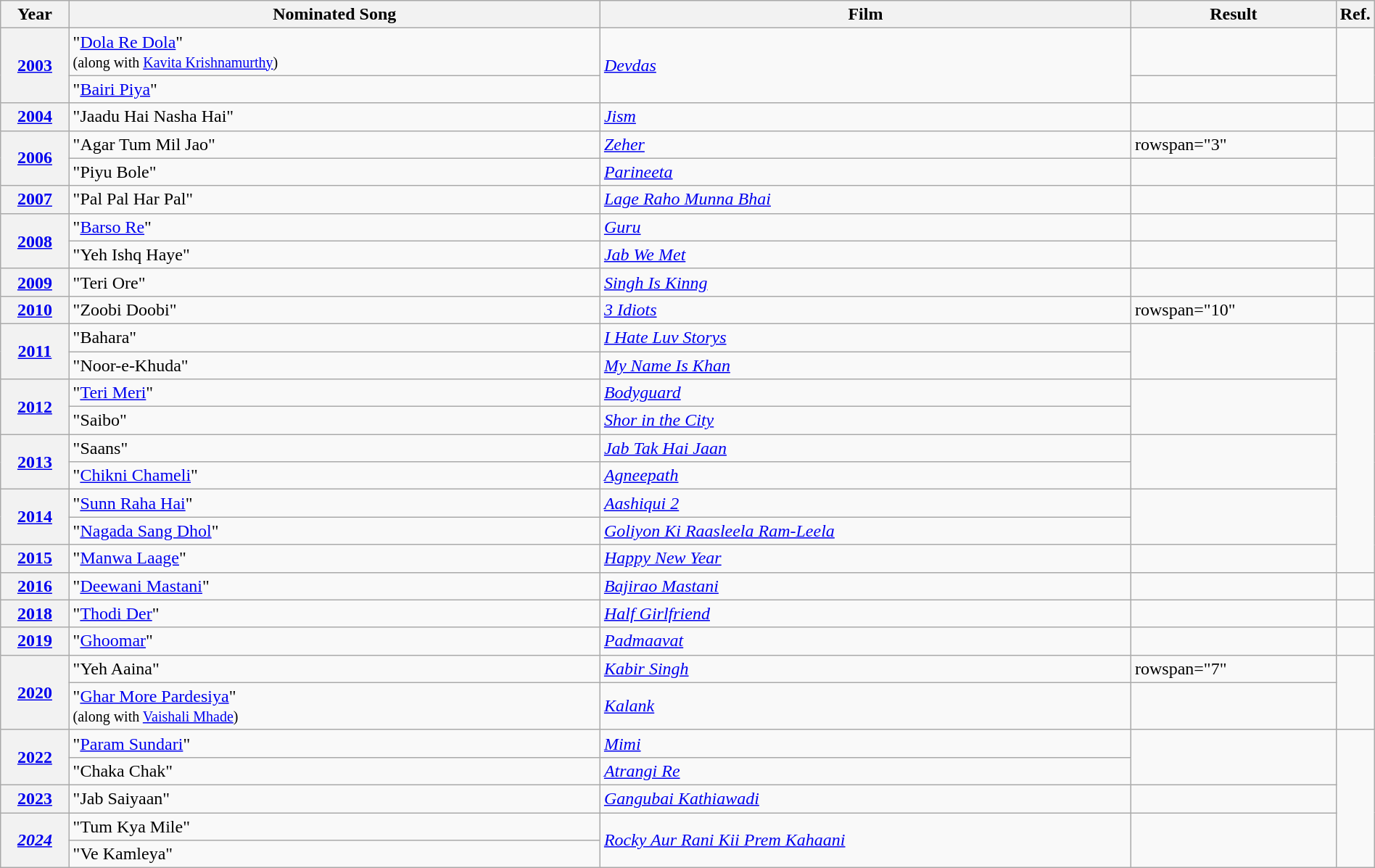<table class="wikitable plainrowheaders" width="100%" textcolor:#000;">
<tr>
<th scope="col" width=5%><strong>Year</strong></th>
<th scope="col" width=39%><strong>Nominated Song</strong></th>
<th scope="col" width=39%><strong>Film</strong></th>
<th scope="col" width=15%><strong>Result</strong></th>
<th scope="col" width=2%><strong>Ref.</strong></th>
</tr>
<tr>
<th scope="row" rowspan="2"><a href='#'>2003</a></th>
<td>"<a href='#'>Dola Re Dola</a>"<br><small>(along with <a href='#'>Kavita Krishnamurthy</a>)</small></td>
<td rowspan="2"><a href='#'><em>Devdas</em></a></td>
<td></td>
<td rowspan="2"></td>
</tr>
<tr>
<td>"<a href='#'>Bairi Piya</a>"</td>
<td></td>
</tr>
<tr>
<th scope="row"><a href='#'>2004</a></th>
<td>"Jaadu Hai Nasha Hai"</td>
<td><a href='#'><em>Jism</em></a></td>
<td></td>
<td></td>
</tr>
<tr>
<th scope="row" rowspan="2"><a href='#'>2006</a></th>
<td>"Agar Tum Mil Jao"</td>
<td><em><a href='#'>Zeher</a></em></td>
<td>rowspan="3" </td>
<td rowspan="2"></td>
</tr>
<tr>
<td>"Piyu Bole"</td>
<td><a href='#'><em>Parineeta</em></a></td>
</tr>
<tr>
<th scope="row"><a href='#'>2007</a></th>
<td>"Pal Pal Har Pal"</td>
<td><em><a href='#'>Lage Raho Munna Bhai</a></em></td>
<td></td>
</tr>
<tr>
<th scope="row" rowspan="2"><a href='#'>2008</a></th>
<td>"<a href='#'>Barso Re</a>"</td>
<td><a href='#'><em>Guru</em></a></td>
<td></td>
<td rowspan="2"></td>
</tr>
<tr>
<td>"Yeh Ishq Haye"</td>
<td><em><a href='#'>Jab We Met</a></em></td>
<td></td>
</tr>
<tr>
<th scope="row"><a href='#'>2009</a></th>
<td>"Teri Ore"</td>
<td><em><a href='#'>Singh Is Kinng</a></em></td>
<td></td>
<td></td>
</tr>
<tr>
<th scope="row"><a href='#'>2010</a></th>
<td>"Zoobi Doobi"</td>
<td><em><a href='#'>3 Idiots</a></em></td>
<td>rowspan="10" </td>
<td></td>
</tr>
<tr>
<th scope="row" rowspan="2"><a href='#'>2011</a></th>
<td>"Bahara"</td>
<td><em><a href='#'>I Hate Luv Storys</a></em></td>
<td rowspan="2"></td>
</tr>
<tr>
<td>"Noor-e-Khuda"</td>
<td><em><a href='#'>My Name Is Khan</a></em></td>
</tr>
<tr>
<th scope="row" rowspan="2"><a href='#'>2012</a></th>
<td>"<a href='#'>Teri Meri</a>"</td>
<td><a href='#'><em>Bodyguard</em></a></td>
<td rowspan="2"></td>
</tr>
<tr>
<td>"Saibo"</td>
<td><em><a href='#'>Shor in the City</a></em></td>
</tr>
<tr>
<th scope="row" rowspan="2"><a href='#'>2013</a></th>
<td>"Saans"</td>
<td><em><a href='#'>Jab Tak Hai Jaan</a></em></td>
<td rowspan="2"></td>
</tr>
<tr>
<td>"<a href='#'>Chikni Chameli</a>"</td>
<td><a href='#'><em>Agneepath</em></a></td>
</tr>
<tr>
<th scope="row" rowspan="2"><a href='#'>2014</a></th>
<td>"<a href='#'>Sunn Raha Hai</a>"</td>
<td><em><a href='#'>Aashiqui 2</a></em></td>
<td rowspan="2"></td>
</tr>
<tr>
<td>"<a href='#'>Nagada Sang Dhol</a>"</td>
<td><em><a href='#'>Goliyon Ki Raasleela Ram-Leela</a></em></td>
</tr>
<tr>
<th scope="row"><a href='#'>2015</a></th>
<td>"<a href='#'>Manwa Laage</a>"</td>
<td><a href='#'><em>Happy New Year</em></a></td>
<td></td>
</tr>
<tr>
<th scope="row"><a href='#'>2016</a></th>
<td>"<a href='#'>Deewani Mastani</a>"</td>
<td><em><a href='#'>Bajirao Mastani</a></em></td>
<td></td>
<td></td>
</tr>
<tr>
<th scope="row"><a href='#'>2018</a></th>
<td>"<a href='#'>Thodi Der</a>"</td>
<td><a href='#'><em>Half Girlfriend</em></a></td>
<td></td>
<td></td>
</tr>
<tr>
<th scope="row"><a href='#'>2019</a></th>
<td>"<a href='#'>Ghoomar</a>"</td>
<td><em><a href='#'>Padmaavat</a></em></td>
<td></td>
<td></td>
</tr>
<tr>
<th scope="row" rowspan="2"><a href='#'>2020</a></th>
<td>"Yeh Aaina"</td>
<td><em><a href='#'>Kabir Singh</a></em></td>
<td>rowspan="7"</td>
<td rowspan="2"></td>
</tr>
<tr>
<td>"<a href='#'>Ghar More Pardesiya</a>"<br><small>(along with <a href='#'>Vaishali Mhade</a>)</small></td>
<td><em><a href='#'>Kalank</a></em></td>
</tr>
<tr>
<th scope="row" rowspan="2"><a href='#'>2022</a></th>
<td>"<a href='#'>Param Sundari</a>"</td>
<td><a href='#'><em>Mimi</em></a></td>
<td rowspan="2"></td>
</tr>
<tr>
<td>"Chaka Chak"</td>
<td><em><a href='#'>Atrangi Re</a></em></td>
</tr>
<tr>
<th scope="row"><a href='#'>2023</a></th>
<td>"Jab Saiyaan"</td>
<td><em><a href='#'>Gangubai Kathiawadi</a></em></td>
<td></td>
</tr>
<tr>
<th scope="row" rowspan="2"><em><a href='#'>2024</a></em></th>
<td>"Tum Kya Mile"</td>
<td rowspan="2"><em><a href='#'>Rocky Aur Rani Kii Prem Kahaani</a></em></td>
<td rowspan="2"></td>
</tr>
<tr>
<td>"Ve Kamleya"</td>
</tr>
</table>
